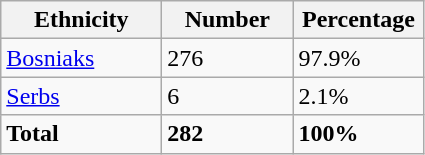<table class="wikitable">
<tr>
<th width="100px">Ethnicity</th>
<th width="80px">Number</th>
<th width="80px">Percentage</th>
</tr>
<tr>
<td><a href='#'>Bosniaks</a></td>
<td>276</td>
<td>97.9%</td>
</tr>
<tr>
<td><a href='#'>Serbs</a></td>
<td>6</td>
<td>2.1%</td>
</tr>
<tr>
<td><strong>Total</strong></td>
<td><strong>282</strong></td>
<td><strong>100%</strong></td>
</tr>
</table>
